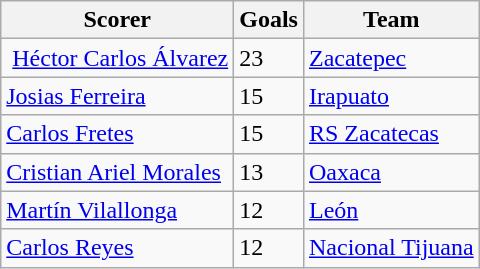<table class="wikitable">
<tr>
<th>Scorer</th>
<th>Goals</th>
<th>Team</th>
</tr>
<tr>
<td> <a href='#'>Héctor Carlos Álvarez</a></td>
<td>23</td>
<td><a href='#'>Zacatepec</a></td>
</tr>
<tr>
<td> <a href='#'>Josias Ferreira</a></td>
<td>15</td>
<td><a href='#'>Irapuato</a></td>
</tr>
<tr>
<td> <a href='#'>Carlos Fretes</a></td>
<td>15</td>
<td><a href='#'>RS Zacatecas</a></td>
</tr>
<tr>
<td> <a href='#'>Cristian Ariel Morales</a></td>
<td>13</td>
<td><a href='#'>Oaxaca</a></td>
</tr>
<tr>
<td> <a href='#'>Martín Vilallonga</a></td>
<td>12</td>
<td><a href='#'>León</a></td>
</tr>
<tr>
<td> <a href='#'>Carlos Reyes</a></td>
<td>12</td>
<td><a href='#'>Nacional Tijuana</a></td>
</tr>
</table>
